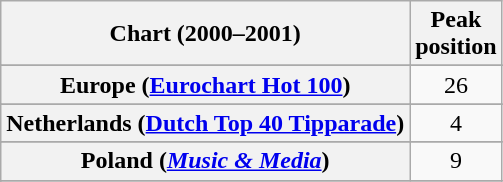<table class="wikitable sortable plainrowheaders" style="text-align:center">
<tr>
<th>Chart (2000–2001)</th>
<th>Peak<br>position</th>
</tr>
<tr>
</tr>
<tr>
</tr>
<tr>
<th scope="row">Europe (<a href='#'>Eurochart Hot 100</a>)</th>
<td>26</td>
</tr>
<tr>
</tr>
<tr>
</tr>
<tr>
</tr>
<tr>
<th scope="row">Netherlands (<a href='#'>Dutch Top 40 Tipparade</a>)</th>
<td>4</td>
</tr>
<tr>
</tr>
<tr>
</tr>
<tr>
<th scope="row">Poland (<em><a href='#'>Music & Media</a></em>)</th>
<td>9</td>
</tr>
<tr>
</tr>
<tr>
</tr>
<tr>
</tr>
</table>
